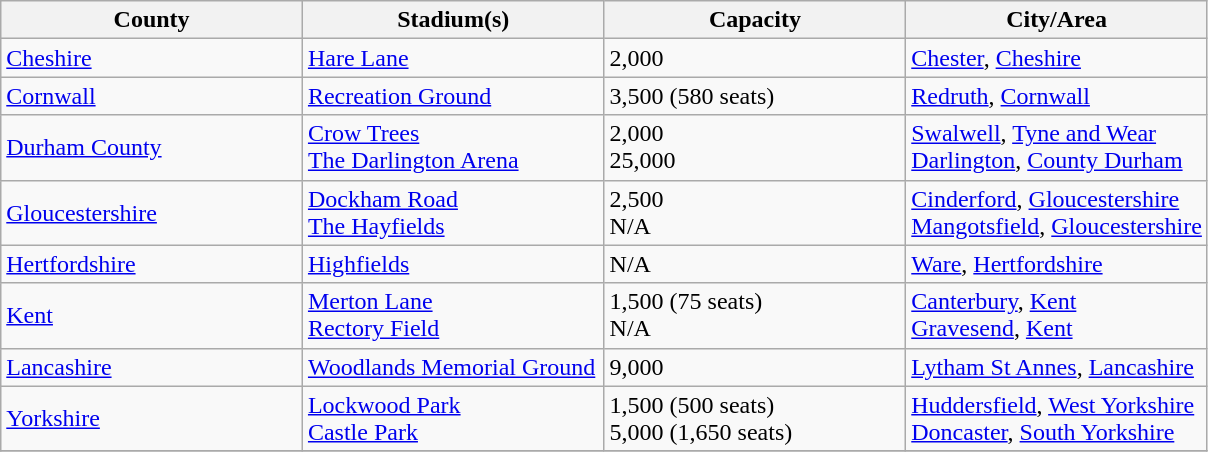<table class="wikitable sortable">
<tr>
<th width=25%>County</th>
<th width=25%>Stadium(s)</th>
<th width=25%>Capacity</th>
<th width=25%>City/Area</th>
</tr>
<tr>
<td><a href='#'>Cheshire</a></td>
<td><a href='#'>Hare Lane</a></td>
<td>2,000</td>
<td><a href='#'>Chester</a>, <a href='#'>Cheshire</a></td>
</tr>
<tr>
<td><a href='#'>Cornwall</a></td>
<td><a href='#'>Recreation Ground</a></td>
<td>3,500 (580 seats)</td>
<td><a href='#'>Redruth</a>, <a href='#'>Cornwall</a></td>
</tr>
<tr>
<td><a href='#'>Durham County</a></td>
<td><a href='#'>Crow Trees</a><br><a href='#'>The Darlington Arena</a></td>
<td>2,000<br>25,000</td>
<td><a href='#'>Swalwell</a>, <a href='#'>Tyne and Wear</a><br><a href='#'>Darlington</a>, <a href='#'>County Durham</a></td>
</tr>
<tr>
<td><a href='#'>Gloucestershire</a></td>
<td><a href='#'>Dockham Road</a><br><a href='#'>The Hayfields</a></td>
<td>2,500<br>N/A</td>
<td><a href='#'>Cinderford</a>, <a href='#'>Gloucestershire</a><br><a href='#'>Mangotsfield</a>, <a href='#'>Gloucestershire</a></td>
</tr>
<tr>
<td><a href='#'>Hertfordshire</a></td>
<td><a href='#'>Highfields</a></td>
<td>N/A</td>
<td><a href='#'>Ware</a>, <a href='#'>Hertfordshire</a></td>
</tr>
<tr>
<td><a href='#'>Kent</a></td>
<td><a href='#'>Merton Lane</a><br><a href='#'>Rectory Field</a></td>
<td>1,500 (75 seats)<br>N/A</td>
<td><a href='#'>Canterbury</a>, <a href='#'>Kent</a><br><a href='#'>Gravesend</a>, <a href='#'>Kent</a></td>
</tr>
<tr>
<td><a href='#'>Lancashire</a></td>
<td><a href='#'>Woodlands Memorial Ground</a></td>
<td>9,000</td>
<td><a href='#'>Lytham St Annes</a>, <a href='#'>Lancashire</a></td>
</tr>
<tr>
<td><a href='#'>Yorkshire</a></td>
<td><a href='#'>Lockwood Park</a><br><a href='#'>Castle Park</a></td>
<td>1,500 (500 seats)<br>5,000 (1,650 seats)</td>
<td><a href='#'>Huddersfield</a>, <a href='#'>West Yorkshire</a><br><a href='#'>Doncaster</a>, <a href='#'>South Yorkshire</a></td>
</tr>
<tr>
</tr>
</table>
